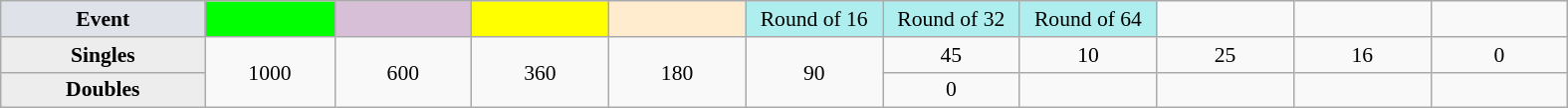<table class=wikitable style=font-size:90%;text-align:center>
<tr>
<td style="width:130px; background:#dfe2e9;"><strong>Event</strong></td>
<td style="width:80px; background:lime;"></td>
<td style="width:85px; background:thistle;"></td>
<td style="width:85px; background:#ff0;"></td>
<td style="width:85px; background:#ffebcd;"></td>
<td style="width:85px; background:#afeeee;">Round of 16</td>
<td style="width:85px; background:#afeeee;">Round of 32</td>
<td style="width:85px; background:#afeeee;">Round of 64</td>
<td width=85></td>
<td width=85></td>
<td width=85></td>
</tr>
<tr>
<th style="background:#ededed;">Singles</th>
<td rowspan=2>1000</td>
<td rowspan=2>600</td>
<td rowspan=2>360</td>
<td rowspan=2>180</td>
<td rowspan=2>90</td>
<td>45</td>
<td>10</td>
<td>25</td>
<td>16</td>
<td>0</td>
</tr>
<tr>
<th style="background:#ededed;">Doubles</th>
<td>0</td>
<td></td>
<td></td>
<td></td>
<td></td>
</tr>
</table>
